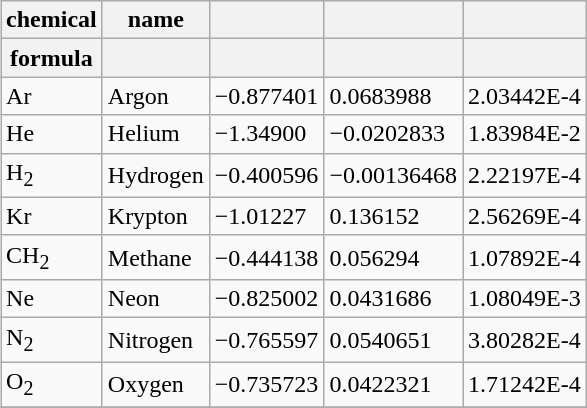<table class="wikitable collapsible collapsed" align="right">
<tr>
<th>chemical</th>
<th>name</th>
<th></th>
<th></th>
<th></th>
</tr>
<tr>
<th>formula</th>
<th></th>
<th></th>
<th></th>
<th></th>
</tr>
<tr>
<td>Ar</td>
<td>Argon</td>
<td>−0.877401</td>
<td>0.0683988</td>
<td>2.03442E-4</td>
</tr>
<tr>
<td>He</td>
<td>Helium</td>
<td>−1.34900</td>
<td>−0.0202833</td>
<td>1.83984E-2</td>
</tr>
<tr>
<td>H<sub>2</sub></td>
<td>Hydrogen</td>
<td>−0.400596</td>
<td>−0.00136468</td>
<td>2.22197E-4</td>
</tr>
<tr>
<td>Kr</td>
<td>Krypton</td>
<td>−1.01227</td>
<td>0.136152</td>
<td>2.56269E-4</td>
</tr>
<tr>
<td>CH<sub>2</sub></td>
<td>Methane</td>
<td>−0.444138</td>
<td>0.056294</td>
<td>1.07892E-4</td>
</tr>
<tr>
<td>Ne</td>
<td>Neon</td>
<td>−0.825002</td>
<td>0.0431686</td>
<td>1.08049E-3</td>
</tr>
<tr>
<td>N<sub>2</sub></td>
<td>Nitrogen</td>
<td>−0.765597</td>
<td>0.0540651</td>
<td>3.80282E-4</td>
</tr>
<tr>
<td>O<sub>2</sub></td>
<td>Oxygen</td>
<td>−0.735723</td>
<td>0.0422321</td>
<td>1.71242E-4</td>
</tr>
<tr>
</tr>
</table>
